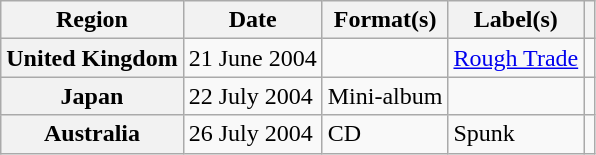<table class="wikitable plainrowheaders">
<tr>
<th scope="col">Region</th>
<th scope="col">Date</th>
<th scope="col">Format(s)</th>
<th scope="col">Label(s)</th>
<th scope="col"></th>
</tr>
<tr>
<th scope="row">United Kingdom</th>
<td>21 June 2004</td>
<td></td>
<td><a href='#'>Rough Trade</a></td>
<td></td>
</tr>
<tr>
<th scope="row">Japan</th>
<td>22 July 2004</td>
<td>Mini-album</td>
<td></td>
<td></td>
</tr>
<tr>
<th scope="row">Australia</th>
<td>26 July 2004</td>
<td>CD</td>
<td>Spunk</td>
<td></td>
</tr>
</table>
